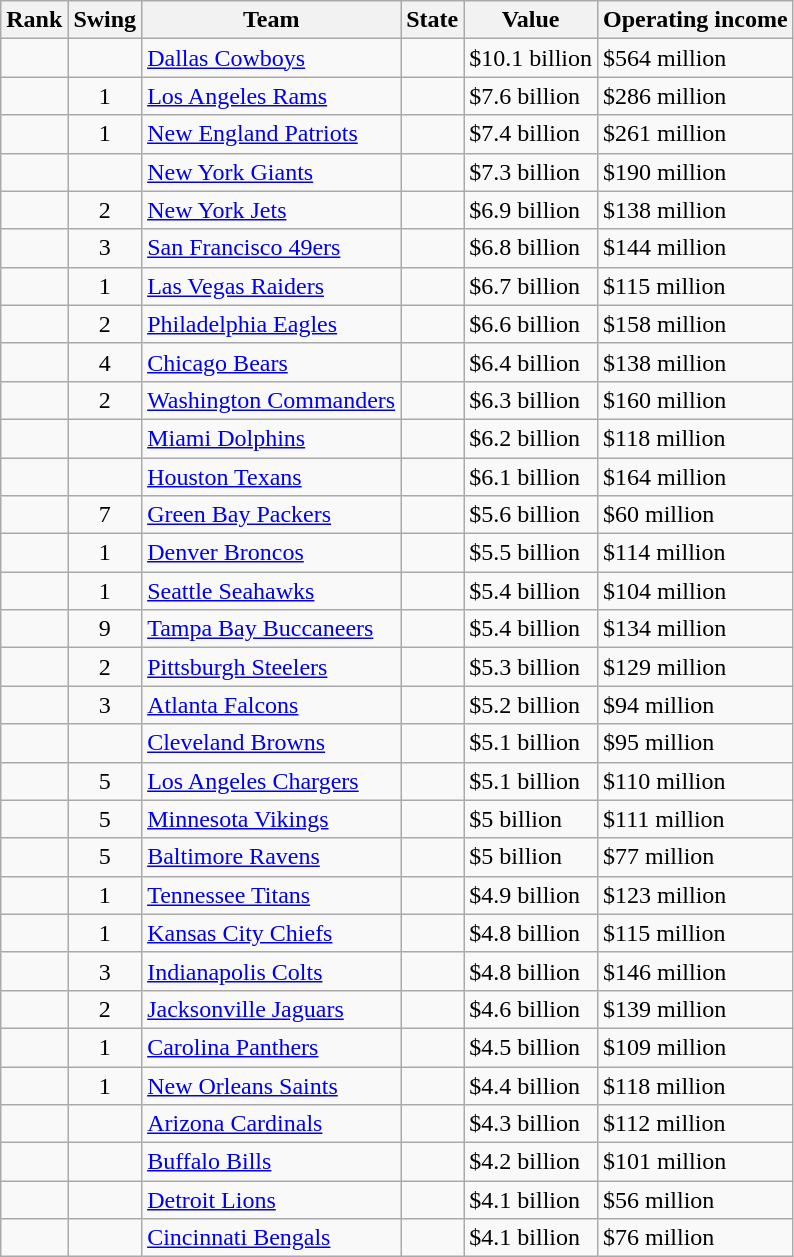<table class="wikitable sortable">
<tr>
<th>Rank</th>
<th>Swing</th>
<th>Team</th>
<th>State</th>
<th>Value</th>
<th>Operating income</th>
</tr>
<tr>
<td align="center"></td>
<td align="center"></td>
<td><a href='#'>Dallas Cowboys</a></td>
<td></td>
<td>$10.1 billion</td>
<td>$564 million</td>
</tr>
<tr>
<td align="center"></td>
<td align="center"> 1</td>
<td><a href='#'>Los Angeles Rams</a></td>
<td></td>
<td>$7.6 billion</td>
<td>$286 million</td>
</tr>
<tr>
<td align="center"></td>
<td align="center"> 1</td>
<td><a href='#'>New England Patriots</a></td>
<td></td>
<td>$7.4 billion</td>
<td>$261 million</td>
</tr>
<tr>
<td align="center"></td>
<td align="center"></td>
<td><a href='#'>New York Giants</a></td>
<td></td>
<td>$7.3 billion</td>
<td>$190 million</td>
</tr>
<tr>
<td align="center"></td>
<td align="center"> 2</td>
<td><a href='#'>New York Jets</a></td>
<td></td>
<td>$6.9 billion</td>
<td>$138 million</td>
</tr>
<tr>
<td align="center"></td>
<td align="center"> 3</td>
<td><a href='#'>San Francisco 49ers</a></td>
<td></td>
<td>$6.8 billion</td>
<td>$144 million</td>
</tr>
<tr>
<td align="center"></td>
<td align="center"> 1</td>
<td><a href='#'>Las Vegas Raiders</a></td>
<td></td>
<td>$6.7 billion</td>
<td>$115 million</td>
</tr>
<tr>
<td align="center"></td>
<td align="center"> 2</td>
<td><a href='#'>Philadelphia Eagles</a></td>
<td></td>
<td>$6.6 billion</td>
<td>$158 million</td>
</tr>
<tr>
<td align="center"></td>
<td align="center"> 4</td>
<td><a href='#'>Chicago Bears</a></td>
<td></td>
<td>$6.4 billion</td>
<td>$138 million</td>
</tr>
<tr>
<td align="center"></td>
<td align="center"> 2</td>
<td><a href='#'>Washington Commanders</a></td>
<td></td>
<td>$6.3 billion</td>
<td>$160 million</td>
</tr>
<tr>
<td align="center"></td>
<td align="center"></td>
<td><a href='#'>Miami Dolphins</a></td>
<td></td>
<td>$6.2 billion</td>
<td>$118 million</td>
</tr>
<tr>
<td align="center"></td>
<td align="center"></td>
<td><a href='#'>Houston Texans</a></td>
<td></td>
<td>$6.1 billion</td>
<td>$164 million</td>
</tr>
<tr>
<td align="center"></td>
<td align="center"> 7</td>
<td><a href='#'>Green Bay Packers</a></td>
<td></td>
<td>$5.6 billion</td>
<td>$60 million</td>
</tr>
<tr>
<td align="center"></td>
<td align="center"> 1</td>
<td><a href='#'>Denver Broncos</a></td>
<td></td>
<td>$5.5 billion</td>
<td>$114 million</td>
</tr>
<tr>
<td align="center"></td>
<td align="center"> 1</td>
<td><a href='#'>Seattle Seahawks</a></td>
<td></td>
<td>$5.4 billion</td>
<td>$104 million</td>
</tr>
<tr>
<td align="center"></td>
<td align="center"> 9</td>
<td><a href='#'>Tampa Bay Buccaneers</a></td>
<td></td>
<td>$5.4 billion</td>
<td>$134 million</td>
</tr>
<tr>
<td align="center"></td>
<td align="center"> 2</td>
<td><a href='#'>Pittsburgh Steelers</a></td>
<td></td>
<td>$5.3 billion</td>
<td>$129 million</td>
</tr>
<tr>
<td align="center"></td>
<td align="center"> 3</td>
<td><a href='#'>Atlanta Falcons</a></td>
<td></td>
<td>$5.2 billion</td>
<td>$94 million</td>
</tr>
<tr>
<td align="center"></td>
<td align="center"></td>
<td><a href='#'>Cleveland Browns</a></td>
<td></td>
<td>$5.1 billion</td>
<td>$95 million</td>
</tr>
<tr>
<td align="center"></td>
<td align="center"> 5</td>
<td><a href='#'>Los Angeles Chargers</a></td>
<td></td>
<td>$5.1 billion</td>
<td>$110 million</td>
</tr>
<tr>
<td align="center"></td>
<td align="center"> 5</td>
<td><a href='#'>Minnesota Vikings</a></td>
<td></td>
<td>$5 billion</td>
<td>$111 million</td>
</tr>
<tr>
<td align="center"></td>
<td align="center"> 5</td>
<td><a href='#'>Baltimore Ravens</a></td>
<td></td>
<td>$5 billion</td>
<td>$77 million</td>
</tr>
<tr>
<td align="center"></td>
<td align="center"> 1</td>
<td><a href='#'>Tennessee Titans</a></td>
<td></td>
<td>$4.9 billion</td>
<td>$123 million</td>
</tr>
<tr>
<td align="center"></td>
<td align="center"> 1</td>
<td><a href='#'>Kansas City Chiefs</a></td>
<td></td>
<td>$4.8 billion</td>
<td>$115 million</td>
</tr>
<tr>
<td align="center"></td>
<td align="center"> 3</td>
<td><a href='#'>Indianapolis Colts</a></td>
<td></td>
<td>$4.8 billion</td>
<td>$146 million</td>
</tr>
<tr>
<td align="center"></td>
<td align="center"> 2</td>
<td><a href='#'>Jacksonville Jaguars</a></td>
<td></td>
<td>$4.6 billion</td>
<td>$139 million</td>
</tr>
<tr>
<td align="center"></td>
<td align="center"> 1</td>
<td><a href='#'>Carolina Panthers</a></td>
<td></td>
<td>$4.5 billion</td>
<td>$109 million</td>
</tr>
<tr>
<td align="center"></td>
<td align="center"> 1</td>
<td><a href='#'>New Orleans Saints</a></td>
<td></td>
<td>$4.4 billion</td>
<td>$118 million</td>
</tr>
<tr>
<td align="center"></td>
<td align="center"></td>
<td><a href='#'>Arizona Cardinals</a></td>
<td></td>
<td>$4.3 billion</td>
<td>$112 million</td>
</tr>
<tr>
<td align="center"></td>
<td align="center"></td>
<td><a href='#'>Buffalo Bills</a></td>
<td></td>
<td>$4.2 billion</td>
<td>$101 million</td>
</tr>
<tr>
<td align="center"></td>
<td align="center"></td>
<td><a href='#'>Detroit Lions</a></td>
<td></td>
<td>$4.1 billion</td>
<td>$56 million</td>
</tr>
<tr>
<td align="center"></td>
<td align="center"></td>
<td><a href='#'>Cincinnati Bengals</a></td>
<td></td>
<td>$4.1 billion</td>
<td>$76 million</td>
</tr>
</table>
